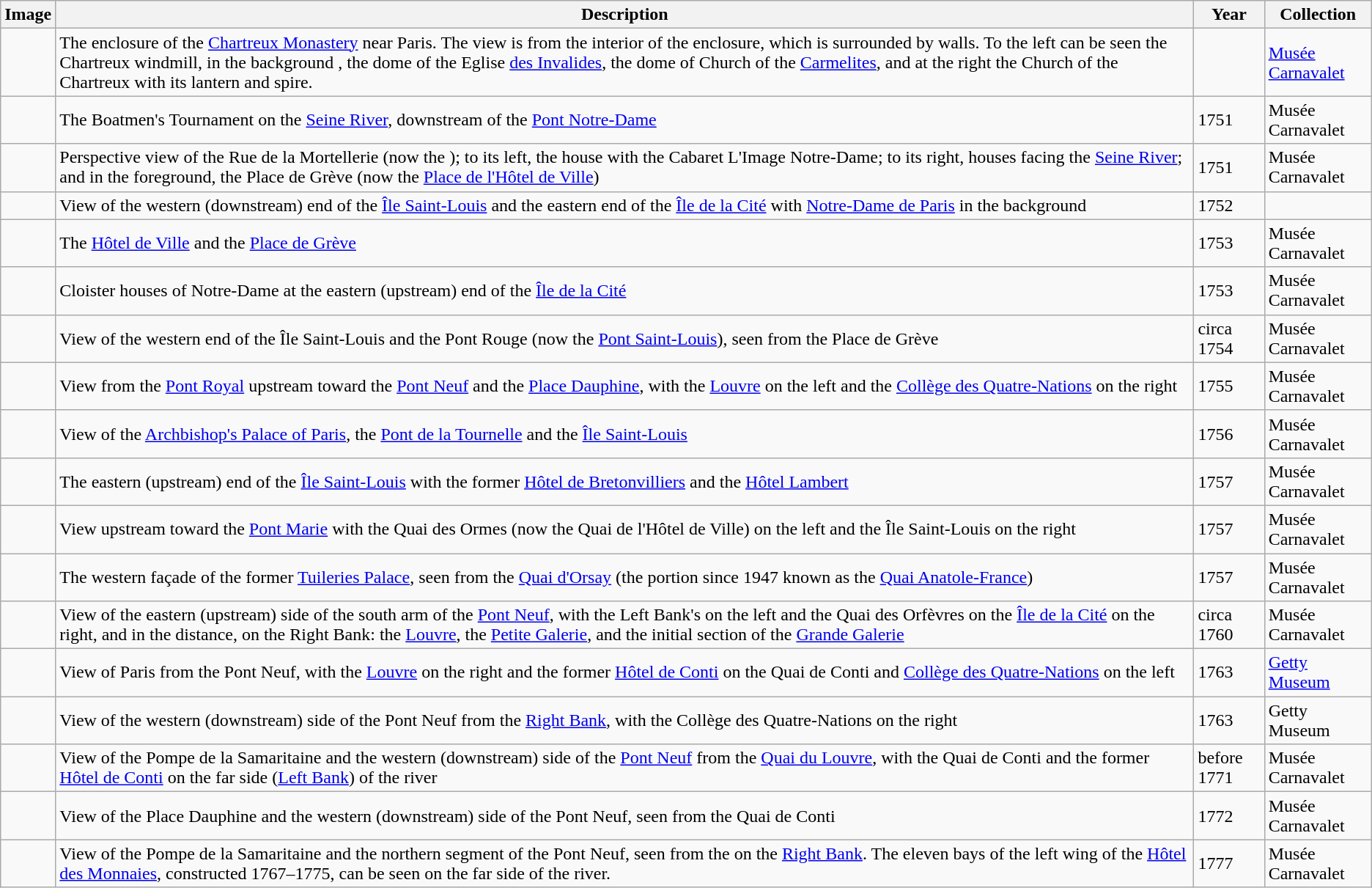<table class="wikitable sortable">
<tr>
<th>Image</th>
<th>Description</th>
<th>Year</th>
<th>Collection</th>
</tr>
<tr>
<td></td>
<td>The enclosure of the <a href='#'>Chartreux Monastery</a> near Paris. The view is from the interior of the enclosure, which is surrounded by walls. To the left can be seen the Chartreux windmill, in the background , the dome of the Eglise <a href='#'>des Invalides</a>, the dome of Church of the <a href='#'>Carmelites</a>, and at the right the Church of the Chartreux with its lantern and spire.</td>
<td></td>
<td><a href='#'>Musée Carnavalet</a></td>
</tr>
<tr>
<td></td>
<td>The Boatmen's Tournament on the <a href='#'>Seine River</a>, downstream of the <a href='#'>Pont Notre-Dame</a></td>
<td>1751</td>
<td>Musée Carnavalet</td>
</tr>
<tr>
<td></td>
<td>Perspective view of the Rue de la Mortellerie (now the ); to its left, the house with the Cabaret L'Image Notre-Dame; to its right, houses facing the <a href='#'>Seine River</a>; and in the foreground, the Place de Grève (now the <a href='#'>Place de l'Hôtel de Ville</a>)</td>
<td>1751</td>
<td>Musée Carnavalet</td>
</tr>
<tr>
<td></td>
<td>View of the western (downstream) end of the <a href='#'>Île Saint-Louis</a> and the eastern end of the <a href='#'>Île de la Cité</a> with <a href='#'>Notre-Dame de Paris</a> in the background</td>
<td>1752</td>
<td></td>
</tr>
<tr>
<td></td>
<td>The <a href='#'>Hôtel de Ville</a> and the <a href='#'>Place de Grève</a></td>
<td>1753</td>
<td>Musée Carnavalet</td>
</tr>
<tr>
<td></td>
<td>Cloister houses of Notre-Dame at the eastern (upstream) end of the <a href='#'>Île de la Cité</a></td>
<td>1753</td>
<td>Musée Carnavalet</td>
</tr>
<tr>
<td></td>
<td>View of the western end of the Île Saint-Louis and the Pont Rouge (now the <a href='#'>Pont Saint-Louis</a>), seen from the Place de Grève</td>
<td> circa 1754</td>
<td>Musée Carnavalet</td>
</tr>
<tr>
<td></td>
<td>View from the <a href='#'>Pont Royal</a> upstream toward the <a href='#'>Pont Neuf</a> and the <a href='#'>Place Dauphine</a>, with the <a href='#'>Louvre</a> on the left and the <a href='#'>Collège des Quatre-Nations</a> on the right</td>
<td>1755</td>
<td>Musée Carnavalet</td>
</tr>
<tr>
<td></td>
<td>View of the <a href='#'>Archbishop's Palace of Paris</a>, the <a href='#'>Pont de la Tournelle</a> and the <a href='#'>Île Saint-Louis</a></td>
<td>1756</td>
<td>Musée Carnavalet</td>
</tr>
<tr>
<td></td>
<td>The eastern (upstream) end of the <a href='#'>Île Saint-Louis</a> with the former <a href='#'>Hôtel de Bretonvilliers</a> and the <a href='#'>Hôtel Lambert</a></td>
<td>1757</td>
<td>Musée Carnavalet</td>
</tr>
<tr>
<td></td>
<td>View upstream toward the <a href='#'>Pont Marie</a> with the Quai des Ormes (now the Quai de l'Hôtel de Ville) on the left and the Île Saint-Louis on the right</td>
<td>1757</td>
<td>Musée Carnavalet</td>
</tr>
<tr>
<td></td>
<td>The western façade of the former <a href='#'>Tuileries Palace</a>, seen from the <a href='#'>Quai d'Orsay</a> (the portion since 1947 known as the <a href='#'>Quai Anatole-France</a>)</td>
<td>1757</td>
<td>Musée Carnavalet</td>
</tr>
<tr>
<td></td>
<td>View of the eastern (upstream) side of the south arm of the <a href='#'>Pont Neuf</a>, with the Left Bank's  on the left and the Quai des Orfèvres <a href='#'></a> on the <a href='#'>Île de la Cité</a> on the right, and in the distance, on the Right Bank: the <a href='#'>Louvre</a>, the <a href='#'>Petite Galerie</a>, and the initial section of the <a href='#'>Grande Galerie</a></td>
<td> circa 1760</td>
<td>Musée Carnavalet</td>
</tr>
<tr>
<td></td>
<td>View of Paris from the Pont Neuf, with the <a href='#'>Louvre</a> on the right and the former <a href='#'>Hôtel de Conti</a> on the Quai de Conti and <a href='#'>Collège des Quatre-Nations</a> on the left</td>
<td>1763</td>
<td><a href='#'>Getty Museum</a></td>
</tr>
<tr>
<td></td>
<td>View of the western (downstream) side of the Pont Neuf from the <a href='#'>Right Bank</a>, with the Collège des Quatre-Nations on the right</td>
<td>1763</td>
<td>Getty Museum</td>
</tr>
<tr>
<td></td>
<td>View of the Pompe de la Samaritaine and the western (downstream) side of the <a href='#'>Pont Neuf</a> from the <a href='#'>Quai du Louvre</a>, with the Quai de Conti and the former <a href='#'>Hôtel de Conti</a> on the far side (<a href='#'>Left Bank</a>) of the river</td>
<td> before 1771</td>
<td>Musée Carnavalet</td>
</tr>
<tr>
<td></td>
<td>View of the Place Dauphine and the western (downstream) side of the Pont Neuf, seen from the Quai de Conti</td>
<td>1772</td>
<td>Musée Carnavalet</td>
</tr>
<tr>
<td></td>
<td>View of the Pompe de la Samaritaine and the northern segment of the Pont Neuf, seen from the  on the <a href='#'>Right Bank</a>. The eleven bays of the left wing of the <a href='#'>Hôtel des Monnaies</a>, constructed 1767–1775, can be seen on the far side of the river.</td>
<td>1777</td>
<td>Musée Carnavalet</td>
</tr>
</table>
